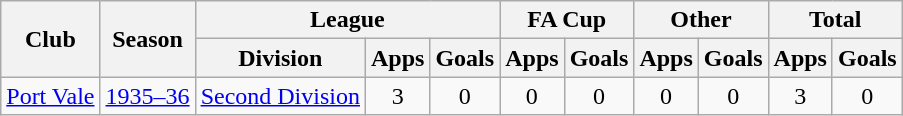<table class="wikitable" style="text-align: center;">
<tr>
<th rowspan="2">Club</th>
<th rowspan="2">Season</th>
<th colspan="3">League</th>
<th colspan="2">FA Cup</th>
<th colspan="2">Other</th>
<th colspan="2">Total</th>
</tr>
<tr>
<th>Division</th>
<th>Apps</th>
<th>Goals</th>
<th>Apps</th>
<th>Goals</th>
<th>Apps</th>
<th>Goals</th>
<th>Apps</th>
<th>Goals</th>
</tr>
<tr>
<td><a href='#'>Port Vale</a></td>
<td><a href='#'>1935–36</a></td>
<td><a href='#'>Second Division</a></td>
<td>3</td>
<td>0</td>
<td>0</td>
<td>0</td>
<td>0</td>
<td>0</td>
<td>3</td>
<td>0</td>
</tr>
</table>
